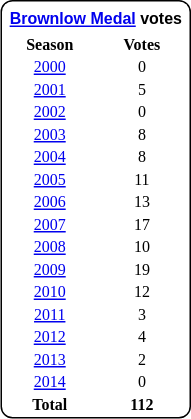<table style="margin-right:4px; margin-top:8px; float:right; border:1px #000 solid; border-radius:8px; background:#fff; font-family:Verdana; font-size:8pt; text-align:center;">
<tr style="background:#fff;">
<td colspan="2;" style="padding:3px; margin-bottom:-3px; margin-top:2px; font-family:Arial; "><strong><a href='#'>Brownlow Medal</a> votes</strong></td>
</tr>
<tr>
<th style="width:50%;">Season</th>
<th style="width:50%;">Votes</th>
</tr>
<tr>
<td><a href='#'>2000</a></td>
<td>0</td>
</tr>
<tr>
<td><a href='#'>2001</a></td>
<td>5</td>
</tr>
<tr>
<td><a href='#'>2002</a></td>
<td>0</td>
</tr>
<tr>
<td><a href='#'>2003</a></td>
<td>8</td>
</tr>
<tr>
<td><a href='#'>2004</a></td>
<td>8</td>
</tr>
<tr>
<td><a href='#'>2005</a></td>
<td>11</td>
</tr>
<tr>
<td><a href='#'>2006</a></td>
<td>13</td>
</tr>
<tr>
<td><a href='#'>2007</a></td>
<td>17</td>
</tr>
<tr>
<td><a href='#'>2008</a></td>
<td>10</td>
</tr>
<tr>
<td><a href='#'>2009</a></td>
<td>19</td>
</tr>
<tr>
<td><a href='#'>2010</a></td>
<td>12</td>
</tr>
<tr>
<td><a href='#'>2011</a></td>
<td>3</td>
</tr>
<tr>
<td><a href='#'>2012</a></td>
<td>4</td>
</tr>
<tr>
<td><a href='#'>2013</a></td>
<td>2</td>
</tr>
<tr>
<td><a href='#'>2014</a></td>
<td>0</td>
</tr>
<tr>
<td><strong>Total</strong></td>
<td><strong>112</strong></td>
</tr>
</table>
